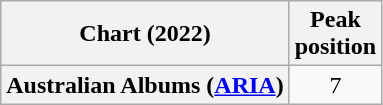<table class="wikitable plainrowheaders" style="text-align:center">
<tr>
<th scope="col">Chart (2022)</th>
<th scope="col">Peak<br>position</th>
</tr>
<tr>
<th scope="row">Australian Albums (<a href='#'>ARIA</a>)</th>
<td>7</td>
</tr>
</table>
